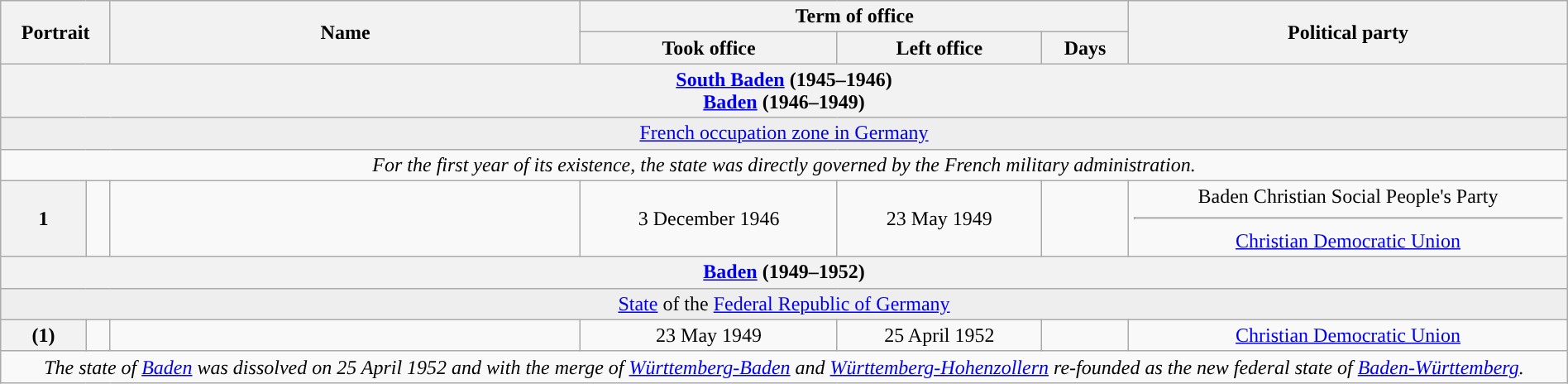<table class="wikitable" style="text-align:center; width:100%; border:1px #AAAAFF solid">
<tr>
<th width=80px rowspan=2 colspan=2>Portrait</th>
<th width=30% rowspan=2>Name<br></th>
<th width=35% colspan=3>Term of office</th>
<th width=28% rowspan=2>Political party</th>
</tr>
<tr>
<th>Took office</th>
<th>Left office</th>
<th>Days</th>
</tr>
<tr>
<th colspan="7"><a href='#'>South Baden</a> (1945–1946)<br><a href='#'>Baden</a> (1946–1949)</th>
</tr>
<tr>
<td bgcolor=#EEEEEE colspan=7><a href='#'>French occupation zone in Germany</a></td>
</tr>
<tr>
<td colspan="7"><em>For the first year of its existence, the state was directly governed by the French military administration.</em></td>
</tr>
<tr>
<th style="background:">1</th>
<td></td>
<td><strong></strong><br></td>
<td>3 December 1946</td>
<td>23 May 1949</td>
<td></td>
<td>Baden Christian Social People's Party<br> <hr> <a href='#'>Christian Democratic Union</a><br></td>
</tr>
<tr>
<th colspan="7"><a href='#'>Baden</a> (1949–1952)</th>
</tr>
<tr>
<td bgcolor=#EEEEEE colspan=7><a href='#'>State</a> of the <a href='#'>Federal Republic of Germany</a></td>
</tr>
<tr>
<th style="background:">(1)</th>
<td></td>
<td><strong></strong><br></td>
<td>23 May 1949</td>
<td>25 April 1952</td>
<td></td>
<td><a href='#'>Christian Democratic Union</a></td>
</tr>
<tr>
<td colspan="7"><em>The state of <a href='#'>Baden</a> was dissolved on 25 April 1952 and with the merge of <a href='#'>Württemberg-Baden</a> and <a href='#'>Württemberg-Hohenzollern</a> re-founded as the new federal state of <a href='#'>Baden-Württemberg</a>.</em></td>
</tr>
</table>
